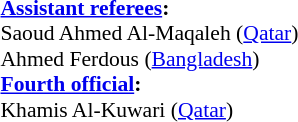<table width=50% style="font-size: 90%">
<tr>
<td><br><strong><a href='#'>Assistant referees</a>:</strong>
<br>Saoud Ahmed Al-Maqaleh (<a href='#'>Qatar</a>)
<br>Ahmed Ferdous (<a href='#'>Bangladesh</a>)
<br><strong><a href='#'>Fourth official</a>:</strong>
<br>Khamis Al-Kuwari (<a href='#'>Qatar</a>)</td>
</tr>
</table>
